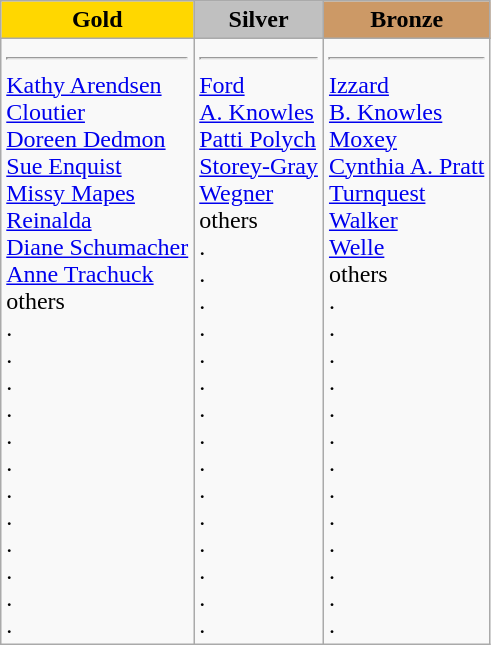<table class="wikitable">
<tr>
<td style="text-align:center;background-color:gold;"><strong>Gold</strong></td>
<td style="text-align:center;background-color:silver;"><strong>Silver</strong></td>
<td style="text-align:center;background-color:#CC9966;"><strong>Bronze</strong></td>
</tr>
<tr>
<td><hr><a href='#'>Kathy Arendsen</a><br><a href='#'> Cloutier</a><br><a href='#'>Doreen Dedmon</a><br><a href='#'>Sue Enquist</a><br><a href='#'>Missy Mapes</a><br><a href='#'> Reinalda</a><br><a href='#'>Diane Schumacher</a><br><a href='#'>Anne Trachuck</a><br>others<br>.<br>.<br>.<br>.<br>.<br>.<br>.<br>.<br>.<br>.<br>.<br>.<br></td>
<td><hr><a href='#'> Ford</a><br><a href='#'>A. Knowles</a><br><a href='#'>Patti Polych</a><br><a href='#'> Storey-Gray</a><br><a href='#'> Wegner</a><br>others<br>.<br>.<br>.<br>.<br>.<br>.<br>.<br>.<br>.<br>.<br>.<br>.<br>.<br>.<br>.<br></td>
<td><hr><a href='#'> Izzard</a><br><a href='#'>B. Knowles</a><br><a href='#'> Moxey</a><br><a href='#'>Cynthia A. Pratt</a><br><a href='#'> Turnquest</a><br><a href='#'> Walker</a><br><a href='#'> Welle</a><br>others<br>.<br>.<br>.<br>.<br>.<br>.<br>.<br>.<br>.<br>.<br>.<br>.<br>.<br></td>
</tr>
</table>
